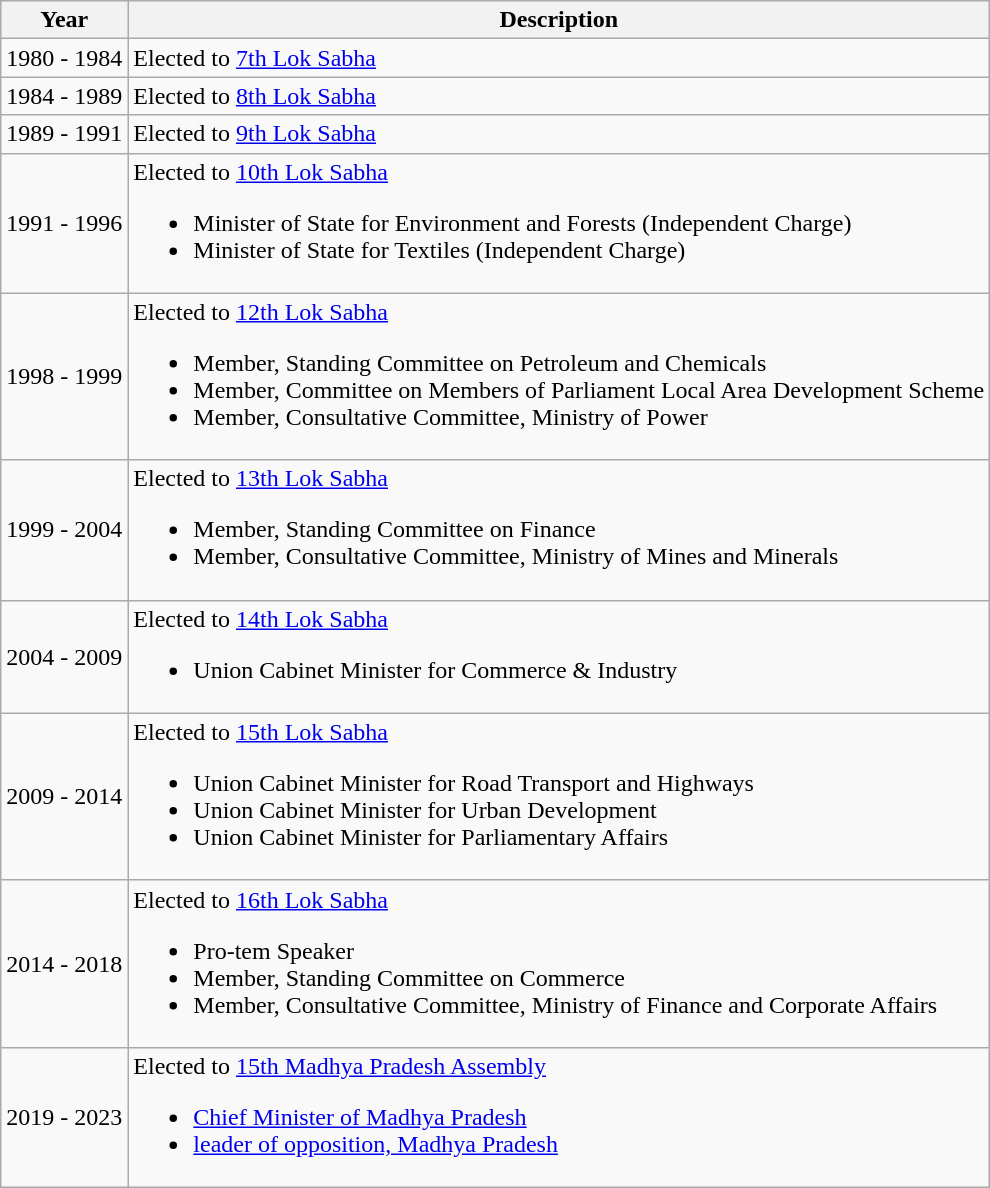<table class="wikitable">
<tr>
<th>Year</th>
<th>Description</th>
</tr>
<tr>
<td>1980 - 1984</td>
<td>Elected to <a href='#'>7th Lok Sabha</a></td>
</tr>
<tr>
<td>1984 - 1989</td>
<td>Elected to <a href='#'>8th Lok Sabha</a></td>
</tr>
<tr>
<td>1989 - 1991</td>
<td>Elected to <a href='#'>9th Lok Sabha</a></td>
</tr>
<tr>
<td>1991 - 1996</td>
<td>Elected to <a href='#'>10th Lok Sabha</a><br><ul><li>Minister of State for Environment and Forests (Independent Charge) </li><li>Minister of State for Textiles (Independent Charge) </li></ul></td>
</tr>
<tr>
<td>1998 - 1999</td>
<td>Elected to <a href='#'>12th Lok Sabha</a><br><ul><li>Member, Standing Committee on Petroleum and Chemicals</li><li>Member, Committee on Members of Parliament Local Area Development Scheme</li><li>Member, Consultative Committee, Ministry of Power</li></ul></td>
</tr>
<tr>
<td>1999 - 2004</td>
<td>Elected to <a href='#'>13th Lok Sabha</a><br><ul><li>Member, Standing Committee on Finance </li><li>Member, Consultative Committee, Ministry of Mines and Minerals </li></ul></td>
</tr>
<tr>
<td>2004 - 2009</td>
<td>Elected to <a href='#'>14th Lok Sabha</a><br><ul><li>Union Cabinet Minister for Commerce & Industry</li></ul></td>
</tr>
<tr>
<td>2009 - 2014</td>
<td>Elected to <a href='#'>15th Lok Sabha</a><br><ul><li>Union Cabinet Minister for Road Transport and Highways </li><li>Union Cabinet Minister for Urban Development </li><li>Union Cabinet Minister for Parliamentary Affairs </li></ul></td>
</tr>
<tr>
<td>2014 - 2018</td>
<td>Elected to <a href='#'>16th Lok Sabha</a><br><ul><li>Pro-tem Speaker</li><li>Member, Standing Committee on Commerce</li><li>Member, Consultative Committee, Ministry of Finance and Corporate Affairs</li></ul></td>
</tr>
<tr>
<td>2019 - 2023</td>
<td>Elected to <a href='#'>15th Madhya Pradesh Assembly</a><br><ul><li><a href='#'>Chief Minister of Madhya Pradesh</a> </li><li><a href='#'>leader of opposition, Madhya Pradesh</a> </li></ul></td>
</tr>
</table>
